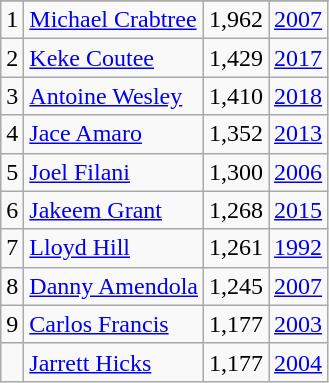<table class="wikitable">
<tr>
</tr>
<tr>
<td>1</td>
<td><a href='#'>Michael Crabtree</a></td>
<td>1,962</td>
<td><a href='#'>2007</a></td>
</tr>
<tr>
<td>2</td>
<td><a href='#'>Keke Coutee</a></td>
<td>1,429</td>
<td><a href='#'>2017</a></td>
</tr>
<tr>
<td>3</td>
<td><a href='#'>Antoine Wesley</a></td>
<td>1,410</td>
<td><a href='#'>2018</a></td>
</tr>
<tr>
<td>4</td>
<td><a href='#'>Jace Amaro</a></td>
<td>1,352</td>
<td><a href='#'>2013</a></td>
</tr>
<tr>
<td>5</td>
<td><a href='#'>Joel Filani</a></td>
<td>1,300</td>
<td><a href='#'>2006</a></td>
</tr>
<tr>
<td>6</td>
<td><a href='#'>Jakeem Grant</a></td>
<td>1,268</td>
<td><a href='#'>2015</a></td>
</tr>
<tr>
<td>7</td>
<td><a href='#'>Lloyd Hill</a></td>
<td>1,261</td>
<td><a href='#'>1992</a></td>
</tr>
<tr>
<td>8</td>
<td><a href='#'>Danny Amendola</a></td>
<td>1,245</td>
<td><a href='#'>2007</a></td>
</tr>
<tr>
<td>9</td>
<td><a href='#'>Carlos Francis</a></td>
<td>1,177</td>
<td><a href='#'>2003</a></td>
</tr>
<tr>
<td></td>
<td><a href='#'>Jarrett Hicks</a></td>
<td>1,177</td>
<td><a href='#'>2004</a></td>
</tr>
</table>
